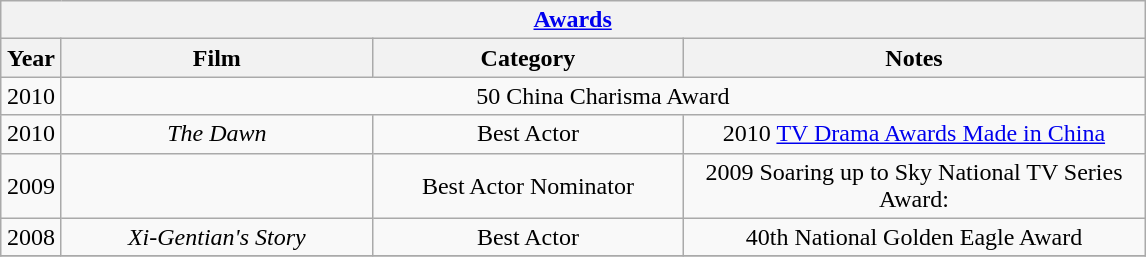<table class="wikitable">
<tr>
<th colspan="6" align="center"><a href='#'>Awards</a></th>
</tr>
<tr>
<th width="33">Year</th>
<th width="200">Film</th>
<th width="200">Category</th>
<th width="300">Notes</th>
</tr>
<tr>
<td align="center">2010</td>
<td align="center" colspan="3">50 China Charisma Award</td>
</tr>
<tr>
<td align="center">2010</td>
<td align="center"><em>The Dawn</em></td>
<td align="center">Best Actor</td>
<td align="center">2010 <a href='#'>TV Drama Awards Made in China</a></td>
</tr>
<tr>
<td align="center">2009</td>
<td align="center"></td>
<td align="center">Best Actor Nominator</td>
<td align="center">2009 Soaring up to Sky National TV Series Award:</td>
</tr>
<tr>
<td align="center">2008</td>
<td align="center"><em>Xi-Gentian's Story</em></td>
<td align="center">Best Actor</td>
<td align="center">40th National Golden Eagle Award</td>
</tr>
<tr>
</tr>
</table>
